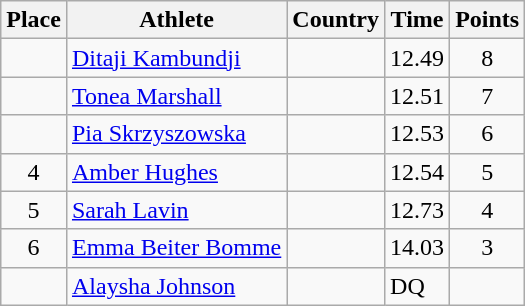<table class="wikitable mw-datatable sortable">
<tr>
<th>Place</th>
<th>Athlete</th>
<th>Country</th>
<th>Time</th>
<th>Points</th>
</tr>
<tr>
<td align=center></td>
<td><a href='#'>Ditaji Kambundji</a></td>
<td></td>
<td>12.49</td>
<td align=center>8</td>
</tr>
<tr>
<td align=center></td>
<td><a href='#'>Tonea Marshall</a></td>
<td></td>
<td>12.51</td>
<td align=center>7</td>
</tr>
<tr>
<td align=center></td>
<td><a href='#'>Pia Skrzyszowska</a></td>
<td></td>
<td>12.53</td>
<td align=center>6</td>
</tr>
<tr>
<td align=center>4</td>
<td><a href='#'>Amber Hughes</a></td>
<td></td>
<td>12.54</td>
<td align=center>5</td>
</tr>
<tr>
<td align=center>5</td>
<td><a href='#'>Sarah Lavin</a></td>
<td></td>
<td>12.73</td>
<td align=center>4</td>
</tr>
<tr>
<td align=center>6</td>
<td><a href='#'>Emma Beiter Bomme</a></td>
<td></td>
<td>14.03</td>
<td align=center>3</td>
</tr>
<tr>
<td align=center></td>
<td><a href='#'>Alaysha Johnson</a></td>
<td></td>
<td>DQ</td>
<td align=center></td>
</tr>
</table>
